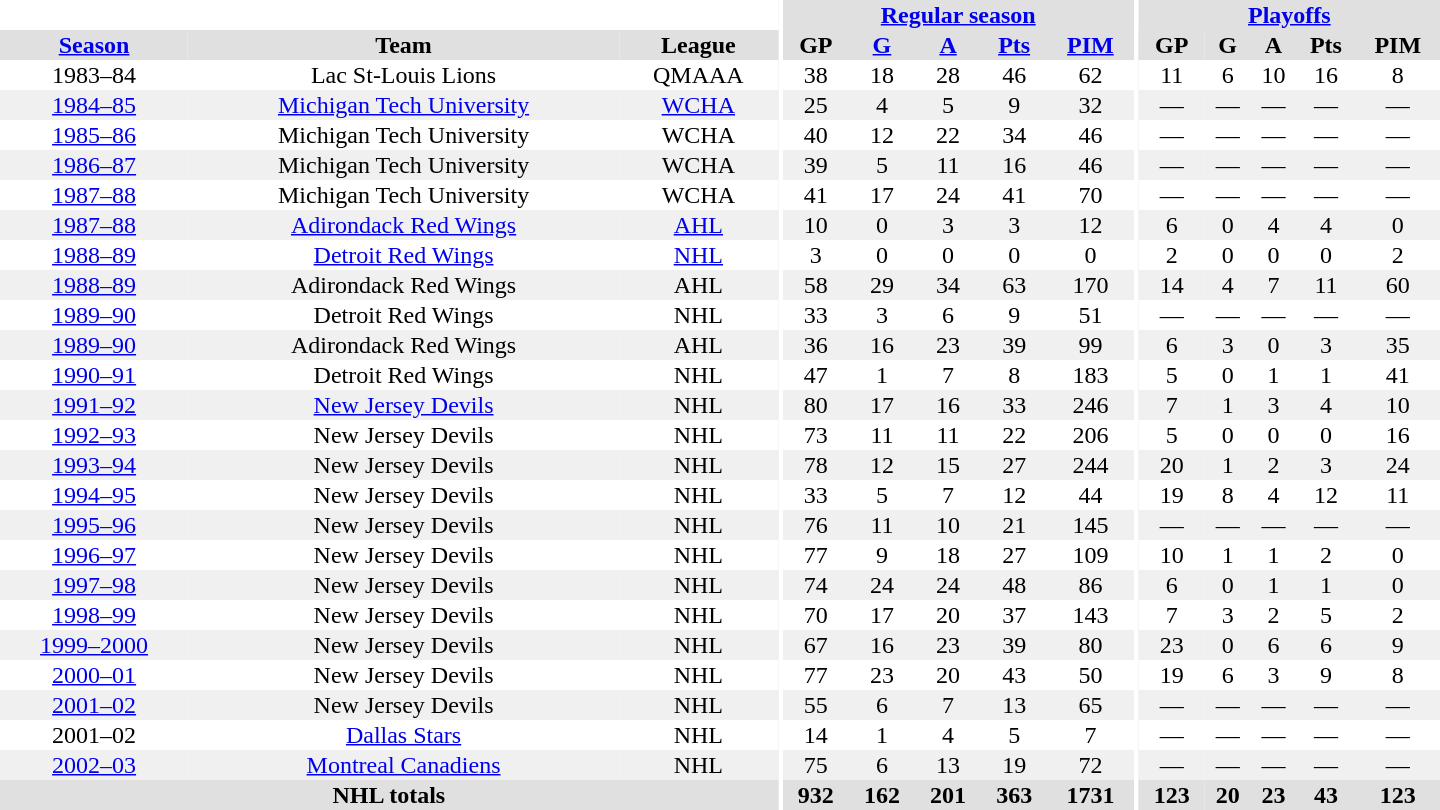<table border="0" cellpadding="1" cellspacing="0" style="text-align:center; width:60em">
<tr bgcolor="#e0e0e0">
<th colspan="3" bgcolor="#ffffff"></th>
<th rowspan="99" bgcolor="#ffffff"></th>
<th colspan="5"><a href='#'>Regular season</a></th>
<th rowspan="99" bgcolor="#ffffff"></th>
<th colspan="5"><a href='#'>Playoffs</a></th>
</tr>
<tr bgcolor="#e0e0e0">
<th><a href='#'>Season</a></th>
<th>Team</th>
<th>League</th>
<th>GP</th>
<th><a href='#'>G</a></th>
<th><a href='#'>A</a></th>
<th><a href='#'>Pts</a></th>
<th><a href='#'>PIM</a></th>
<th>GP</th>
<th>G</th>
<th>A</th>
<th>Pts</th>
<th>PIM</th>
</tr>
<tr>
<td>1983–84</td>
<td>Lac St-Louis Lions</td>
<td>QMAAA</td>
<td>38</td>
<td>18</td>
<td>28</td>
<td>46</td>
<td>62</td>
<td>11</td>
<td>6</td>
<td>10</td>
<td>16</td>
<td>8</td>
</tr>
<tr bgcolor="#f0f0f0">
<td><a href='#'>1984–85</a></td>
<td><a href='#'>Michigan Tech University</a></td>
<td><a href='#'>WCHA</a></td>
<td>25</td>
<td>4</td>
<td>5</td>
<td>9</td>
<td>32</td>
<td>—</td>
<td>—</td>
<td>—</td>
<td>—</td>
<td>—</td>
</tr>
<tr>
<td><a href='#'>1985–86</a></td>
<td>Michigan Tech University</td>
<td>WCHA</td>
<td>40</td>
<td>12</td>
<td>22</td>
<td>34</td>
<td>46</td>
<td>—</td>
<td>—</td>
<td>—</td>
<td>—</td>
<td>—</td>
</tr>
<tr bgcolor="#f0f0f0">
<td><a href='#'>1986–87</a></td>
<td>Michigan Tech University</td>
<td>WCHA</td>
<td>39</td>
<td>5</td>
<td>11</td>
<td>16</td>
<td>46</td>
<td>—</td>
<td>—</td>
<td>—</td>
<td>—</td>
<td>—</td>
</tr>
<tr>
<td><a href='#'>1987–88</a></td>
<td>Michigan Tech University</td>
<td>WCHA</td>
<td>41</td>
<td>17</td>
<td>24</td>
<td>41</td>
<td>70</td>
<td>—</td>
<td>—</td>
<td>—</td>
<td>—</td>
<td>—</td>
</tr>
<tr bgcolor="#f0f0f0">
<td><a href='#'>1987–88</a></td>
<td><a href='#'>Adirondack Red Wings</a></td>
<td><a href='#'>AHL</a></td>
<td>10</td>
<td>0</td>
<td>3</td>
<td>3</td>
<td>12</td>
<td>6</td>
<td>0</td>
<td>4</td>
<td>4</td>
<td>0</td>
</tr>
<tr>
<td><a href='#'>1988–89</a></td>
<td><a href='#'>Detroit Red Wings</a></td>
<td><a href='#'>NHL</a></td>
<td>3</td>
<td>0</td>
<td>0</td>
<td>0</td>
<td>0</td>
<td>2</td>
<td>0</td>
<td>0</td>
<td>0</td>
<td>2</td>
</tr>
<tr bgcolor="#f0f0f0">
<td><a href='#'>1988–89</a></td>
<td>Adirondack Red Wings</td>
<td>AHL</td>
<td>58</td>
<td>29</td>
<td>34</td>
<td>63</td>
<td>170</td>
<td>14</td>
<td>4</td>
<td>7</td>
<td>11</td>
<td>60</td>
</tr>
<tr>
<td><a href='#'>1989–90</a></td>
<td>Detroit Red Wings</td>
<td>NHL</td>
<td>33</td>
<td>3</td>
<td>6</td>
<td>9</td>
<td>51</td>
<td>—</td>
<td>—</td>
<td>—</td>
<td>—</td>
<td>—</td>
</tr>
<tr bgcolor="#f0f0f0">
<td><a href='#'>1989–90</a></td>
<td>Adirondack Red Wings</td>
<td>AHL</td>
<td>36</td>
<td>16</td>
<td>23</td>
<td>39</td>
<td>99</td>
<td>6</td>
<td>3</td>
<td>0</td>
<td>3</td>
<td>35</td>
</tr>
<tr>
<td><a href='#'>1990–91</a></td>
<td>Detroit Red Wings</td>
<td>NHL</td>
<td>47</td>
<td>1</td>
<td>7</td>
<td>8</td>
<td>183</td>
<td>5</td>
<td>0</td>
<td>1</td>
<td>1</td>
<td>41</td>
</tr>
<tr bgcolor="#f0f0f0">
<td><a href='#'>1991–92</a></td>
<td><a href='#'>New Jersey Devils</a></td>
<td>NHL</td>
<td>80</td>
<td>17</td>
<td>16</td>
<td>33</td>
<td>246</td>
<td>7</td>
<td>1</td>
<td>3</td>
<td>4</td>
<td>10</td>
</tr>
<tr>
<td><a href='#'>1992–93</a></td>
<td>New Jersey Devils</td>
<td>NHL</td>
<td>73</td>
<td>11</td>
<td>11</td>
<td>22</td>
<td>206</td>
<td>5</td>
<td>0</td>
<td>0</td>
<td>0</td>
<td>16</td>
</tr>
<tr bgcolor="#f0f0f0">
<td><a href='#'>1993–94</a></td>
<td>New Jersey Devils</td>
<td>NHL</td>
<td>78</td>
<td>12</td>
<td>15</td>
<td>27</td>
<td>244</td>
<td>20</td>
<td>1</td>
<td>2</td>
<td>3</td>
<td>24</td>
</tr>
<tr>
<td><a href='#'>1994–95</a></td>
<td>New Jersey Devils</td>
<td>NHL</td>
<td>33</td>
<td>5</td>
<td>7</td>
<td>12</td>
<td>44</td>
<td>19</td>
<td>8</td>
<td>4</td>
<td>12</td>
<td>11</td>
</tr>
<tr bgcolor="#f0f0f0">
<td><a href='#'>1995–96</a></td>
<td>New Jersey Devils</td>
<td>NHL</td>
<td>76</td>
<td>11</td>
<td>10</td>
<td>21</td>
<td>145</td>
<td>—</td>
<td>—</td>
<td>—</td>
<td>—</td>
<td>—</td>
</tr>
<tr>
<td><a href='#'>1996–97</a></td>
<td>New Jersey Devils</td>
<td>NHL</td>
<td>77</td>
<td>9</td>
<td>18</td>
<td>27</td>
<td>109</td>
<td>10</td>
<td>1</td>
<td>1</td>
<td>2</td>
<td>0</td>
</tr>
<tr bgcolor="#f0f0f0">
<td><a href='#'>1997–98</a></td>
<td>New Jersey Devils</td>
<td>NHL</td>
<td>74</td>
<td>24</td>
<td>24</td>
<td>48</td>
<td>86</td>
<td>6</td>
<td>0</td>
<td>1</td>
<td>1</td>
<td>0</td>
</tr>
<tr>
<td><a href='#'>1998–99</a></td>
<td>New Jersey Devils</td>
<td>NHL</td>
<td>70</td>
<td>17</td>
<td>20</td>
<td>37</td>
<td>143</td>
<td>7</td>
<td>3</td>
<td>2</td>
<td>5</td>
<td>2</td>
</tr>
<tr bgcolor="#f0f0f0">
<td><a href='#'>1999–2000</a></td>
<td>New Jersey Devils</td>
<td>NHL</td>
<td>67</td>
<td>16</td>
<td>23</td>
<td>39</td>
<td>80</td>
<td>23</td>
<td>0</td>
<td>6</td>
<td>6</td>
<td>9</td>
</tr>
<tr>
<td><a href='#'>2000–01</a></td>
<td>New Jersey Devils</td>
<td>NHL</td>
<td>77</td>
<td>23</td>
<td>20</td>
<td>43</td>
<td>50</td>
<td>19</td>
<td>6</td>
<td>3</td>
<td>9</td>
<td>8</td>
</tr>
<tr bgcolor="#f0f0f0">
<td><a href='#'>2001–02</a></td>
<td>New Jersey Devils</td>
<td>NHL</td>
<td>55</td>
<td>6</td>
<td>7</td>
<td>13</td>
<td>65</td>
<td>—</td>
<td>—</td>
<td>—</td>
<td>—</td>
<td>—</td>
</tr>
<tr>
<td>2001–02</td>
<td><a href='#'>Dallas Stars</a></td>
<td>NHL</td>
<td>14</td>
<td>1</td>
<td>4</td>
<td>5</td>
<td>7</td>
<td>—</td>
<td>—</td>
<td>—</td>
<td>—</td>
<td>—</td>
</tr>
<tr bgcolor="#f0f0f0">
<td><a href='#'>2002–03</a></td>
<td><a href='#'>Montreal Canadiens</a></td>
<td>NHL</td>
<td>75</td>
<td>6</td>
<td>13</td>
<td>19</td>
<td>72</td>
<td>—</td>
<td>—</td>
<td>—</td>
<td>—</td>
<td>—</td>
</tr>
<tr bgcolor="#e0e0e0">
<th colspan="3">NHL totals</th>
<th>932</th>
<th>162</th>
<th>201</th>
<th>363</th>
<th>1731</th>
<th>123</th>
<th>20</th>
<th>23</th>
<th>43</th>
<th>123</th>
</tr>
</table>
